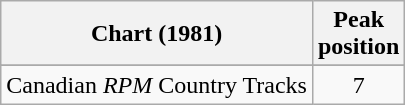<table class="wikitable sortable">
<tr>
<th align="left">Chart (1981)</th>
<th align="center">Peak<br>position</th>
</tr>
<tr>
</tr>
<tr>
<td align="left">Canadian <em>RPM</em> Country Tracks</td>
<td align="center">7</td>
</tr>
</table>
